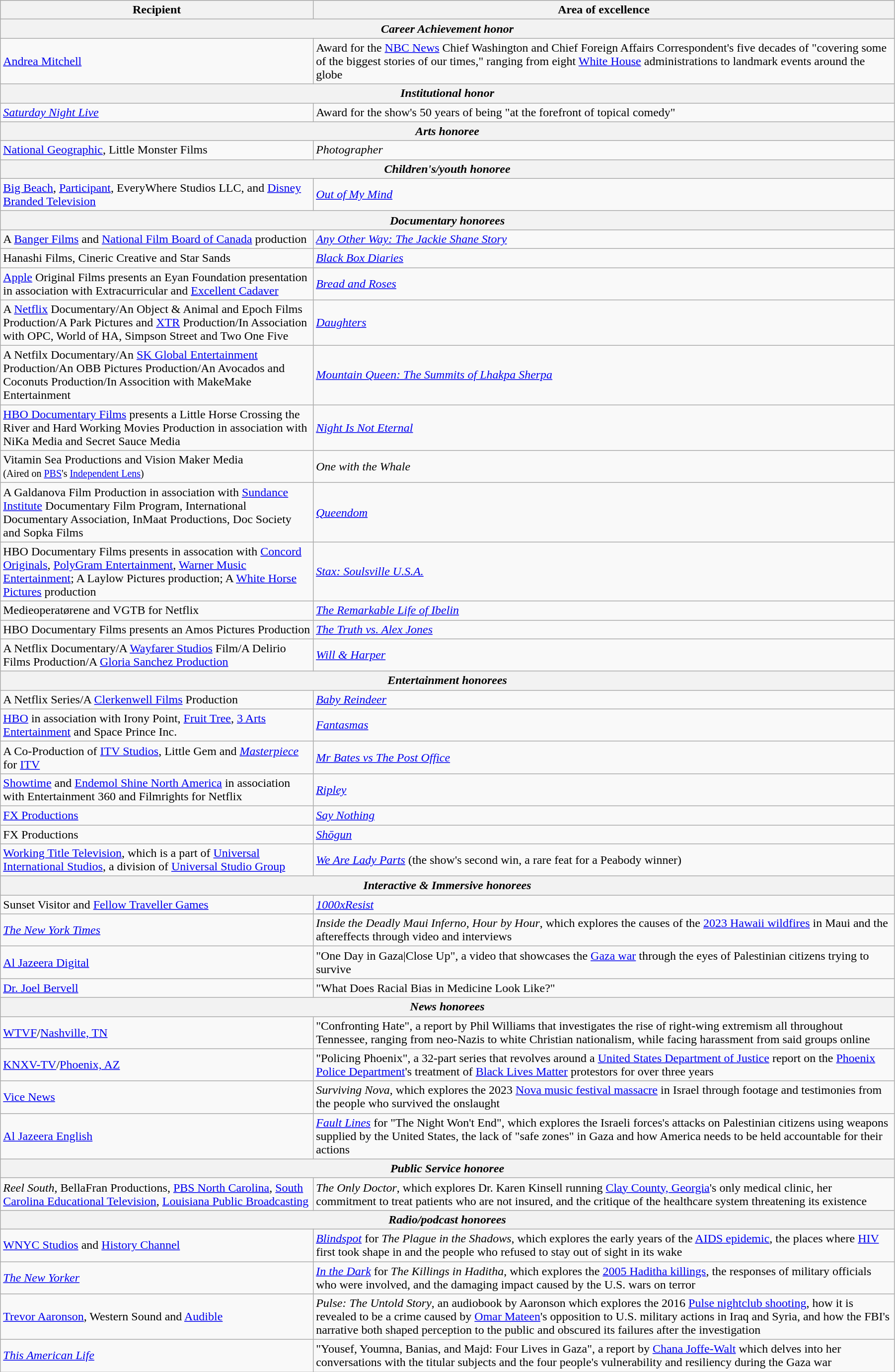<table class="wikitable" style="width:95%">
<tr style="background:#ccc;">
<th style="width:35%;">Recipient</th>
<th style="width:65%;">Area of excellence</th>
</tr>
<tr>
<th colspan="2"><em>Career Achievement honor</em></th>
</tr>
<tr>
<td><a href='#'>Andrea Mitchell</a></td>
<td>Award for the <a href='#'>NBC News</a> Chief Washington and Chief Foreign Affairs Correspondent's five decades of "covering some of the biggest stories of our times," ranging from eight <a href='#'>White House</a> administrations to landmark events around the globe</td>
</tr>
<tr>
<th colspan="2"><em>Institutional honor</em></th>
</tr>
<tr>
<td><em><a href='#'>Saturday Night Live</a></em></td>
<td>Award for the show's 50 years of being "at the forefront of topical comedy"</td>
</tr>
<tr>
<th colspan="2"><em>Arts honoree</em></th>
</tr>
<tr>
<td><a href='#'>National Geographic</a>, Little Monster Films</td>
<td><em>Photographer</em></td>
</tr>
<tr>
<th colspan="2"><em>Children's/youth honoree</em></th>
</tr>
<tr>
<td><a href='#'>Big Beach</a>, <a href='#'>Participant</a>, EveryWhere Studios LLC, and <a href='#'>Disney Branded Television</a></td>
<td><em><a href='#'>Out of My Mind</a></em></td>
</tr>
<tr>
<th colspan="2"><em>Documentary honorees</em></th>
</tr>
<tr>
<td>A <a href='#'>Banger Films</a> and <a href='#'>National Film Board of Canada</a> production</td>
<td><em><a href='#'>Any Other Way: The Jackie Shane Story</a></em></td>
</tr>
<tr>
<td>Hanashi Films, Cineric Creative and Star Sands</td>
<td><em><a href='#'>Black Box Diaries</a></em></td>
</tr>
<tr>
<td><a href='#'>Apple</a> Original Films presents an Eyan Foundation presentation in association with Extracurricular and <a href='#'>Excellent Cadaver</a></td>
<td><em><a href='#'>Bread and Roses</a></em></td>
</tr>
<tr>
<td>A <a href='#'>Netflix</a> Documentary/An Object & Animal and Epoch Films Production/A Park Pictures and <a href='#'>XTR</a> Production/In Association with OPC, World of HA, Simpson Street and Two One Five</td>
<td><em><a href='#'>Daughters</a></em></td>
</tr>
<tr>
<td>A Netfilx Documentary/An <a href='#'>SK Global Entertainment</a> Production/An OBB Pictures Production/An Avocados and Coconuts Production/In Assocition with MakeMake Entertainment</td>
<td><em><a href='#'>Mountain Queen: The Summits of Lhakpa Sherpa</a></em></td>
</tr>
<tr>
<td><a href='#'>HBO Documentary Films</a> presents a Little Horse Crossing the River and Hard Working Movies Production in association with NiKa Media and Secret Sauce Media</td>
<td><em><a href='#'>Night Is Not Eternal</a></em></td>
</tr>
<tr>
<td>Vitamin Sea Productions and Vision Maker Media<br><small>(Aired on <a href='#'>PBS</a>'s <a href='#'>Independent Lens</a>)</small></td>
<td><em>One with the Whale</em></td>
</tr>
<tr>
<td>A Galdanova Film Production in association with <a href='#'>Sundance Institute</a> Documentary Film Program, International Documentary Association, InMaat Productions, Doc Society and Sopka Films</td>
<td><em><a href='#'>Queendom</a></em></td>
</tr>
<tr>
<td>HBO Documentary Films presents in assocation with <a href='#'>Concord Originals</a>, <a href='#'>PolyGram Entertainment</a>, <a href='#'>Warner Music Entertainment</a>; A Laylow Pictures production; A <a href='#'>White Horse Pictures</a> production</td>
<td><em><a href='#'>Stax: Soulsville U.S.A.</a></em></td>
</tr>
<tr>
<td>Medieoperatørene and VGTB for Netflix</td>
<td><em><a href='#'>The Remarkable Life of Ibelin</a></em></td>
</tr>
<tr>
<td>HBO Documentary Films presents an Amos Pictures Production</td>
<td><em><a href='#'>The Truth vs. Alex Jones</a></em></td>
</tr>
<tr>
<td>A Netflix Documentary/A <a href='#'>Wayfarer Studios</a> Film/A Delirio Films Production/A <a href='#'>Gloria Sanchez Production</a></td>
<td><em><a href='#'>Will & Harper</a></em></td>
</tr>
<tr>
<th colspan="2"><em>Entertainment honorees</em></th>
</tr>
<tr>
<td>A Netflix Series/A <a href='#'>Clerkenwell Films</a> Production</td>
<td><em><a href='#'>Baby Reindeer</a></em></td>
</tr>
<tr>
<td><a href='#'>HBO</a> in association with Irony Point, <a href='#'>Fruit Tree</a>, <a href='#'>3 Arts Entertainment</a> and Space Prince Inc.</td>
<td><em><a href='#'>Fantasmas</a></em></td>
</tr>
<tr>
<td>A Co-Production of <a href='#'>ITV Studios</a>, Little Gem and <em><a href='#'>Masterpiece</a></em> for <a href='#'>ITV</a></td>
<td><em><a href='#'>Mr Bates vs The Post Office</a></em></td>
</tr>
<tr>
<td><a href='#'>Showtime</a> and <a href='#'>Endemol Shine North America</a> in association with Entertainment 360 and Filmrights for Netflix</td>
<td><em><a href='#'>Ripley</a></em></td>
</tr>
<tr>
<td><a href='#'>FX Productions</a></td>
<td><em><a href='#'>Say Nothing</a></em></td>
</tr>
<tr>
<td>FX Productions</td>
<td><em><a href='#'>Shōgun</a></em></td>
</tr>
<tr>
<td><a href='#'>Working Title Television</a>, which is a part of <a href='#'>Universal International Studios</a>, a division of <a href='#'>Universal Studio Group</a></td>
<td><em><a href='#'>We Are Lady Parts</a></em> (the show's second win, a rare feat for a Peabody winner)</td>
</tr>
<tr>
<th colspan="2"><em>Interactive & Immersive honorees</em></th>
</tr>
<tr>
<td>Sunset Visitor and <a href='#'>Fellow Traveller Games</a></td>
<td><em><a href='#'>1000xResist</a></em></td>
</tr>
<tr>
<td><em><a href='#'>The New York Times</a></em></td>
<td><em>Inside the Deadly Maui Inferno, Hour by Hour</em>, which explores the causes of the <a href='#'>2023 Hawaii wildfires</a> in Maui and the aftereffects through video and interviews</td>
</tr>
<tr>
<td><a href='#'>Al Jazeera Digital</a></td>
<td>"One Day in Gaza|Close Up", a video that showcases the <a href='#'>Gaza war</a> through the eyes of Palestinian citizens trying to survive</td>
</tr>
<tr>
<td><a href='#'>Dr. Joel Bervell</a></td>
<td>"What Does Racial Bias in Medicine Look Like?"</td>
</tr>
<tr>
<th colspan="2"><em>News honorees</em></th>
</tr>
<tr>
<td><a href='#'>WTVF</a>/<a href='#'>Nashville, TN</a></td>
<td>"Confronting Hate", a report by Phil Williams that investigates the rise of right-wing extremism all throughout Tennessee, ranging from neo-Nazis to white Christian nationalism, while facing harassment from said groups online</td>
</tr>
<tr>
<td><a href='#'>KNXV-TV</a>/<a href='#'>Phoenix, AZ</a></td>
<td>"Policing Phoenix", a 32-part series that revolves around a <a href='#'>United States Department of Justice</a> report on the <a href='#'>Phoenix Police Department</a>'s treatment of <a href='#'>Black Lives Matter</a> protestors for over three years</td>
</tr>
<tr>
<td><a href='#'>Vice News</a></td>
<td><em>Surviving Nova</em>, which explores the 2023 <a href='#'>Nova music festival massacre</a> in Israel through footage and testimonies from the people who survived the onslaught</td>
</tr>
<tr>
<td><a href='#'>Al Jazeera English</a></td>
<td><em><a href='#'>Fault Lines</a></em> for "The Night Won't End", which explores the Israeli forces's attacks on Palestinian citizens using weapons supplied by the United States, the lack of "safe zones" in Gaza and how America needs to be held accountable for their actions</td>
</tr>
<tr>
<th colspan="2"><em>Public Service honoree</em></th>
</tr>
<tr>
<td><em>Reel South</em>, BellaFran Productions, <a href='#'>PBS North Carolina</a>, <a href='#'>South Carolina Educational Television</a>, <a href='#'>Louisiana Public Broadcasting</a></td>
<td><em>The Only Doctor</em>, which explores Dr. Karen Kinsell running <a href='#'>Clay County, Georgia</a>'s only medical clinic, her commitment to treat patients who are not insured, and the critique of the healthcare system threatening its existence</td>
</tr>
<tr>
<th colspan="2"><em>Radio/podcast honorees</em></th>
</tr>
<tr>
<td><a href='#'>WNYC Studios</a> and <a href='#'>History Channel</a></td>
<td><em><a href='#'>Blindspot</a></em> for <em>The Plague in the Shadows</em>, which explores the early years of the <a href='#'>AIDS epidemic</a>, the places where <a href='#'>HIV</a> first took shape in and the people who refused to stay out of sight in its wake</td>
</tr>
<tr>
<td><em><a href='#'>The New Yorker</a></em></td>
<td><em><a href='#'>In the Dark</a></em> for <em>The Killings in Haditha</em>, which explores the <a href='#'>2005 Haditha killings</a>, the responses of military officials who were involved, and the damaging impact caused by the U.S. wars on terror</td>
</tr>
<tr>
<td><a href='#'>Trevor Aaronson</a>, Western Sound and <a href='#'>Audible</a></td>
<td><em>Pulse: The Untold Story</em>, an audiobook by Aaronson which explores the 2016 <a href='#'>Pulse nightclub shooting</a>, how it is revealed to be a crime caused by <a href='#'>Omar Mateen</a>'s opposition to U.S. military actions in Iraq and Syria, and how the FBI's narrative both shaped perception to the public and obscured its failures after the investigation</td>
</tr>
<tr>
<td><em><a href='#'>This American Life</a></em></td>
<td>"Yousef, Youmna, Banias, and Majd: Four Lives in Gaza", a report by <a href='#'>Chana Joffe-Walt</a> which delves into her conversations with the titular subjects and the four people's vulnerability and resiliency during the Gaza war</td>
</tr>
</table>
